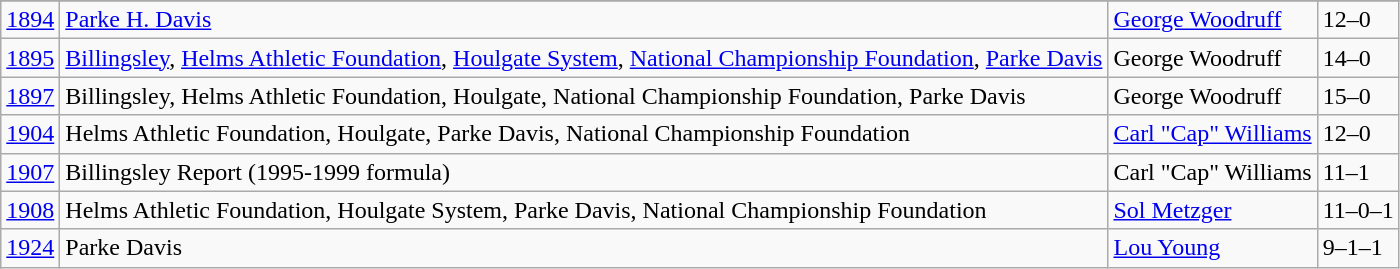<table class="wikitable">
<tr>
</tr>
<tr>
<td><a href='#'>1894</a></td>
<td><a href='#'>Parke H. Davis</a></td>
<td><a href='#'>George Woodruff</a></td>
<td>12–0</td>
</tr>
<tr>
<td><a href='#'>1895</a></td>
<td><a href='#'>Billingsley</a>, <a href='#'>Helms Athletic Foundation</a>, <a href='#'>Houlgate System</a>, <a href='#'>National Championship Foundation</a>, <a href='#'>Parke Davis</a></td>
<td>George Woodruff</td>
<td>14–0</td>
</tr>
<tr>
<td><a href='#'>1897</a></td>
<td>Billingsley, Helms Athletic Foundation, Houlgate, National Championship Foundation, Parke Davis</td>
<td>George Woodruff</td>
<td>15–0</td>
</tr>
<tr>
<td><a href='#'>1904</a></td>
<td>Helms Athletic Foundation, Houlgate, Parke Davis, National Championship Foundation</td>
<td><a href='#'>Carl "Cap" Williams</a></td>
<td>12–0</td>
</tr>
<tr>
<td><a href='#'>1907</a></td>
<td>Billingsley Report (1995-1999 formula)</td>
<td>Carl "Cap" Williams</td>
<td>11–1</td>
</tr>
<tr>
<td><a href='#'>1908</a></td>
<td>Helms Athletic Foundation, Houlgate System, Parke Davis, National Championship Foundation</td>
<td><a href='#'>Sol Metzger</a></td>
<td>11–0–1</td>
</tr>
<tr>
<td><a href='#'>1924</a></td>
<td>Parke Davis</td>
<td><a href='#'>Lou Young</a></td>
<td>9–1–1</td>
</tr>
</table>
